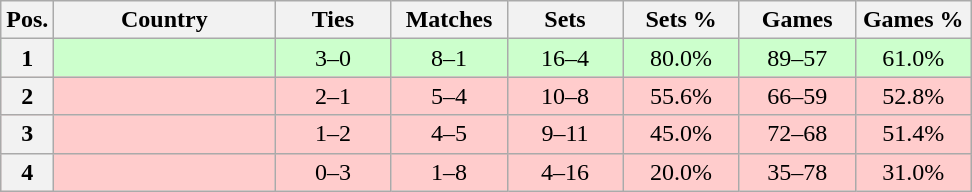<table class="wikitable nowrap" style=text-align:center>
<tr>
<th>Pos.</th>
<th width=140>Country</th>
<th width=70>Ties</th>
<th width=70>Matches</th>
<th width=70>Sets</th>
<th width=70>Sets %</th>
<th width=70>Games</th>
<th width=70>Games %</th>
</tr>
<tr style="background: #CCFFCC;">
<th>1</th>
<td align=left></td>
<td>3–0</td>
<td>8–1</td>
<td>16–4</td>
<td>80.0%</td>
<td>89–57</td>
<td>61.0%</td>
</tr>
<tr style="background: #FFCCCC;">
<th>2</th>
<td align=left></td>
<td>2–1</td>
<td>5–4</td>
<td>10–8</td>
<td>55.6%</td>
<td>66–59</td>
<td>52.8%</td>
</tr>
<tr style="background: #FFCCCC;">
<th>3</th>
<td align=left></td>
<td>1–2</td>
<td>4–5</td>
<td>9–11</td>
<td>45.0%</td>
<td>72–68</td>
<td>51.4%</td>
</tr>
<tr style="background: #FFCCCC;">
<th>4</th>
<td align=left></td>
<td>0–3</td>
<td>1–8</td>
<td>4–16</td>
<td>20.0%</td>
<td>35–78</td>
<td>31.0%</td>
</tr>
</table>
